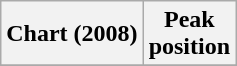<table class="wikitable plainrowheaders">
<tr>
<th align="left">Chart (2008)</th>
<th align="left">Peak<br>position</th>
</tr>
<tr>
</tr>
</table>
